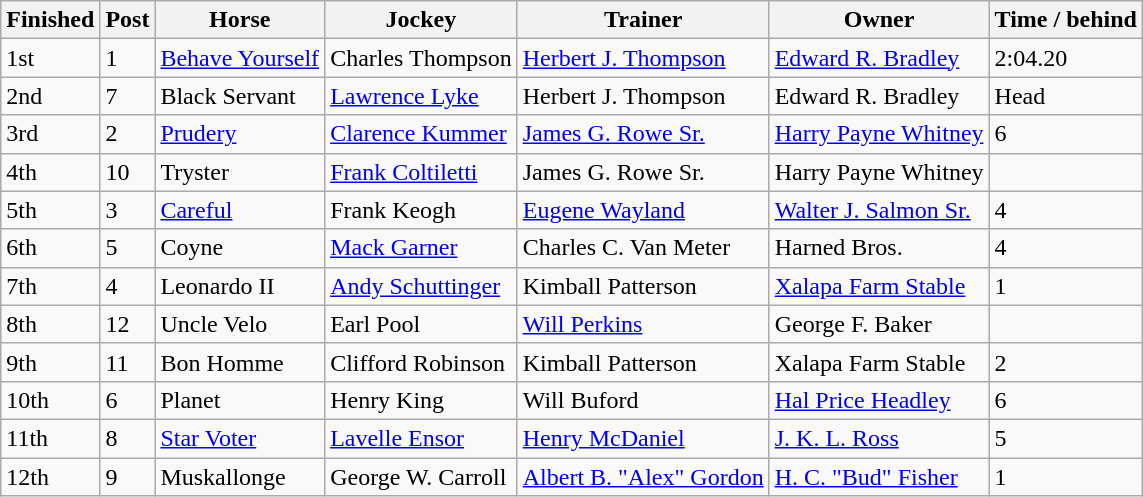<table class="wikitable">
<tr>
<th>Finished</th>
<th>Post</th>
<th>Horse</th>
<th>Jockey</th>
<th>Trainer</th>
<th>Owner</th>
<th>Time / behind</th>
</tr>
<tr>
<td>1st</td>
<td>1</td>
<td><a href='#'>Behave Yourself</a></td>
<td>Charles Thompson</td>
<td><a href='#'>Herbert J. Thompson</a></td>
<td><a href='#'>Edward R. Bradley</a></td>
<td>2:04.20</td>
</tr>
<tr>
<td>2nd</td>
<td>7</td>
<td>Black Servant</td>
<td><a href='#'>Lawrence Lyke</a></td>
<td>Herbert J. Thompson</td>
<td>Edward R. Bradley</td>
<td>Head</td>
</tr>
<tr>
<td>3rd</td>
<td>2</td>
<td><a href='#'>Prudery</a></td>
<td><a href='#'>Clarence Kummer</a></td>
<td><a href='#'>James G. Rowe Sr.</a></td>
<td><a href='#'>Harry Payne Whitney</a></td>
<td>6</td>
</tr>
<tr>
<td>4th</td>
<td>10</td>
<td>Tryster</td>
<td><a href='#'>Frank Coltiletti</a></td>
<td>James G. Rowe Sr.</td>
<td>Harry Payne Whitney</td>
<td></td>
</tr>
<tr>
<td>5th</td>
<td>3</td>
<td><a href='#'>Careful</a></td>
<td>Frank Keogh</td>
<td><a href='#'>Eugene Wayland</a></td>
<td><a href='#'>Walter J. Salmon Sr.</a></td>
<td>4</td>
</tr>
<tr>
<td>6th</td>
<td>5</td>
<td>Coyne</td>
<td><a href='#'>Mack Garner</a></td>
<td>Charles C. Van Meter</td>
<td>Harned Bros.</td>
<td>4</td>
</tr>
<tr>
<td>7th</td>
<td>4</td>
<td>Leonardo II</td>
<td><a href='#'>Andy Schuttinger</a></td>
<td>Kimball Patterson</td>
<td><a href='#'>Xalapa Farm Stable</a></td>
<td>1</td>
</tr>
<tr>
<td>8th</td>
<td>12</td>
<td>Uncle Velo</td>
<td>Earl Pool</td>
<td><a href='#'>Will Perkins</a></td>
<td>George F. Baker</td>
<td></td>
</tr>
<tr>
<td>9th</td>
<td>11</td>
<td>Bon Homme</td>
<td>Clifford Robinson</td>
<td>Kimball Patterson</td>
<td>Xalapa Farm Stable</td>
<td>2</td>
</tr>
<tr>
<td>10th</td>
<td>6</td>
<td>Planet</td>
<td>Henry King</td>
<td>Will Buford</td>
<td><a href='#'>Hal Price Headley</a></td>
<td>6</td>
</tr>
<tr>
<td>11th</td>
<td>8</td>
<td><a href='#'>Star Voter</a></td>
<td><a href='#'>Lavelle Ensor</a></td>
<td><a href='#'>Henry McDaniel</a></td>
<td><a href='#'>J. K. L. Ross</a></td>
<td>5</td>
</tr>
<tr>
<td>12th</td>
<td>9</td>
<td>Muskallonge</td>
<td>George W. Carroll</td>
<td><a href='#'>Albert B. "Alex" Gordon</a></td>
<td><a href='#'>H. C. "Bud" Fisher</a></td>
<td>1</td>
</tr>
</table>
